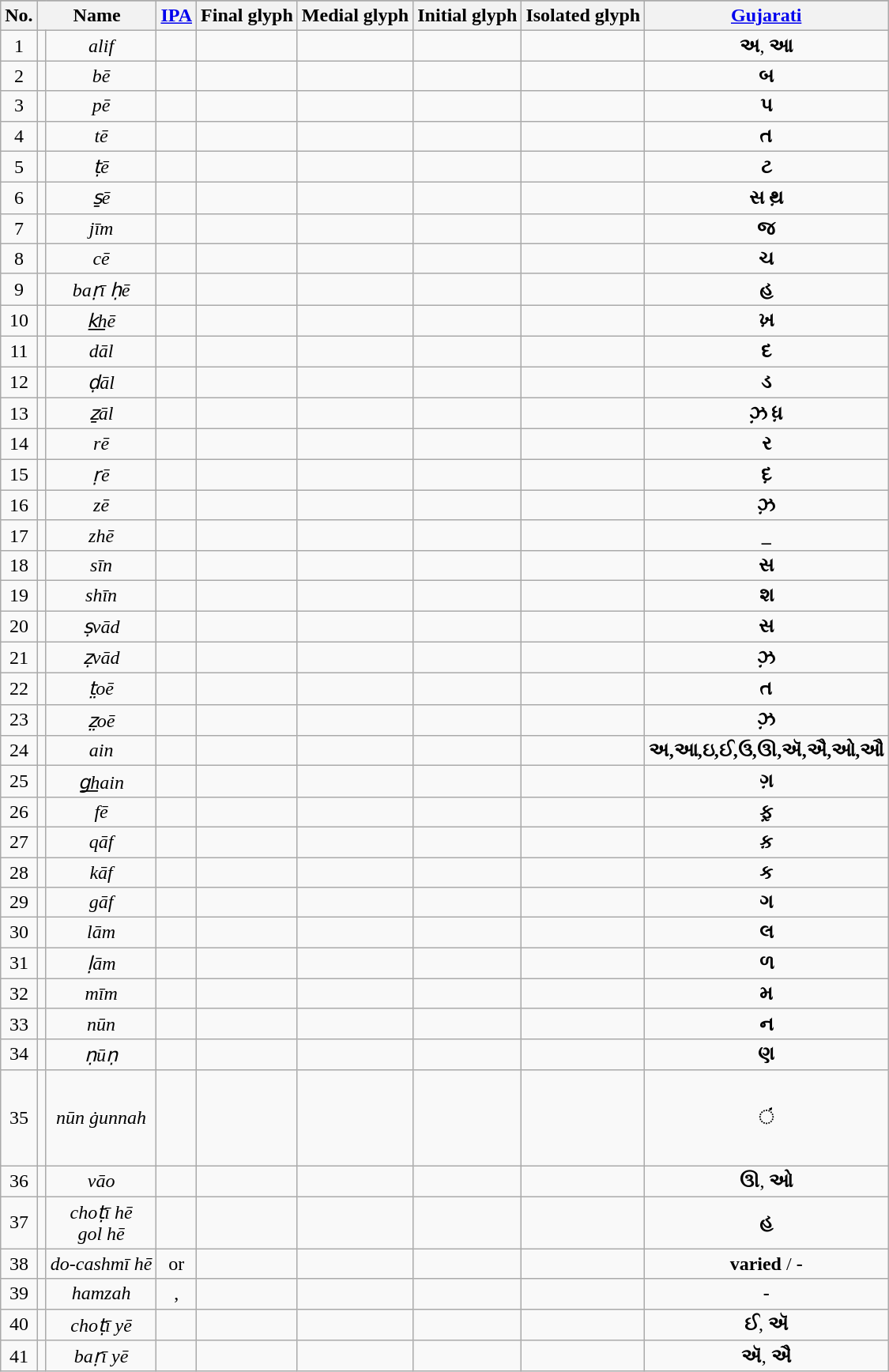<table class="wikitable" style=text-align:center>
<tr>
</tr>
<tr>
<th>No.</th>
<th colspan="2">Name</th>
<th><a href='#'>IPA</a></th>
<th>Final glyph</th>
<th>Medial glyph</th>
<th>Initial glyph</th>
<th>Isolated glyph</th>
<th><a href='#'>Gujarati</a></th>
</tr>
<tr>
<td>1</td>
<td></td>
<td><em>alif</em></td>
<td></td>
<td></td>
<td></td>
<td></td>
<td style="height:150%;padding:10px;font-size: 160%;"></td>
<td><strong>અ</strong>, <strong>આ</strong> </td>
</tr>
<tr>
<td>2</td>
<td></td>
<td><em>bē</em></td>
<td></td>
<td></td>
<td></td>
<td></td>
<td style="height:150%;padding:10px;font-size: 160%;"></td>
<td><strong>બ</strong></td>
</tr>
<tr>
<td>3</td>
<td></td>
<td><em>pē</em></td>
<td></td>
<td></td>
<td></td>
<td></td>
<td style="height:150%;padding:10px;font-size: 160%;"></td>
<td><strong>પ</strong></td>
</tr>
<tr>
<td>4</td>
<td></td>
<td><em>tē</em></td>
<td></td>
<td></td>
<td></td>
<td></td>
<td style="height:150%;padding:10px;font-size: 160%;"></td>
<td><strong>ત</strong></td>
</tr>
<tr>
<td>5</td>
<td></td>
<td><em>ṭē</em></td>
<td></td>
<td></td>
<td></td>
<td></td>
<td style="height:150%;padding:10px;font-size: 160%;"></td>
<td><strong>ટ </strong></td>
</tr>
<tr>
<td>6</td>
<td></td>
<td><em>s̱ē</em></td>
<td></td>
<td></td>
<td></td>
<td></td>
<td style="height:150%;padding:10px;font-size: 160%;"></td>
<td><strong>સ</strong> <strong>થ઼</strong></td>
</tr>
<tr>
<td>7</td>
<td></td>
<td><em>jīm</em></td>
<td></td>
<td></td>
<td></td>
<td></td>
<td style="height:150%;padding:10px;font-size: 160%;"></td>
<td><strong>જ</strong></td>
</tr>
<tr>
<td>8</td>
<td></td>
<td><em>cē</em></td>
<td></td>
<td></td>
<td></td>
<td></td>
<td style="height:150%;padding:10px;font-size: 160%;"></td>
<td><strong>ચ</strong></td>
</tr>
<tr>
<td>9</td>
<td></td>
<td><em>baṛī ḥē</em></td>
<td></td>
<td></td>
<td></td>
<td></td>
<td style="height:150%;padding:10px;font-size: 160%;"></td>
<td><strong>હ</strong></td>
</tr>
<tr>
<td>10</td>
<td></td>
<td><em>k͟hē</em></td>
<td></td>
<td></td>
<td></td>
<td></td>
<td style="height:150%;padding:10px;font-size: 160%;"></td>
<td><strong>ખ઼</strong></td>
</tr>
<tr>
<td>11</td>
<td></td>
<td><em>dāl</em></td>
<td></td>
<td></td>
<td></td>
<td></td>
<td style="height:150%;padding:10px;font-size: 160%;"></td>
<td><strong>દ</strong></td>
</tr>
<tr>
<td>12</td>
<td></td>
<td><em>ḍāl</em></td>
<td></td>
<td></td>
<td></td>
<td></td>
<td style="height:150%;padding:10px;font-size: 160%;"></td>
<td><strong>ડ </strong></td>
</tr>
<tr>
<td>13</td>
<td></td>
<td><em>ẕāl</em></td>
<td></td>
<td></td>
<td></td>
<td></td>
<td style="height:150%;padding:10px;font-size: 160%;"></td>
<td><strong>ઝ઼</strong> <strong>ધ઼</strong></td>
</tr>
<tr>
<td>14</td>
<td></td>
<td><em>rē</em></td>
<td></td>
<td></td>
<td></td>
<td></td>
<td style="height:150%;padding:10px;font-size: 160%;"></td>
<td><strong>ર</strong></td>
</tr>
<tr>
<td>15</td>
<td></td>
<td><em>ṛē</em></td>
<td></td>
<td></td>
<td></td>
<td></td>
<td style="height:150%;padding:10px;font-size: 160%;"></td>
<td><strong>દ઼</strong></td>
</tr>
<tr>
<td>16</td>
<td></td>
<td><em>zē</em></td>
<td></td>
<td></td>
<td></td>
<td></td>
<td style="height:150%;padding:10px;font-size: 160%;"></td>
<td><strong>ઝ઼</strong></td>
</tr>
<tr>
<td>17</td>
<td></td>
<td><em>zhē</em></td>
<td></td>
<td></td>
<td></td>
<td></td>
<td style="height:150%;padding:10px;font-size: 160%;"></td>
<td><strong>_</strong></td>
</tr>
<tr>
<td>18</td>
<td></td>
<td><em>sīn</em></td>
<td></td>
<td></td>
<td></td>
<td></td>
<td style="height:150%;padding:10px;font-size: 160%;"></td>
<td><strong>સ</strong></td>
</tr>
<tr>
<td>19</td>
<td></td>
<td><em>shīn</em></td>
<td></td>
<td></td>
<td></td>
<td></td>
<td style="height:150%;padding:10px;font-size: 160%;"></td>
<td><strong>શ</strong></td>
</tr>
<tr>
<td>20</td>
<td></td>
<td><em>ṣvād</em></td>
<td></td>
<td></td>
<td></td>
<td></td>
<td style="height:150%;padding:10px;font-size: 160%;"></td>
<td><strong>સ</strong></td>
</tr>
<tr>
<td>21</td>
<td></td>
<td><em>ẓvād</em></td>
<td></td>
<td></td>
<td></td>
<td></td>
<td style="height:150%;padding:10px;font-size: 160%;"></td>
<td><strong>ઝ઼</strong></td>
</tr>
<tr>
<td>22</td>
<td></td>
<td><em>t̤oē</em></td>
<td></td>
<td></td>
<td></td>
<td></td>
<td style="height:150%;padding:10px;font-size: 160%;"></td>
<td><strong>ત</strong></td>
</tr>
<tr>
<td>23</td>
<td></td>
<td><em>z̤oē</em></td>
<td></td>
<td></td>
<td></td>
<td></td>
<td style="height:150%;padding:10px;font-size: 160%;"></td>
<td><strong>ઝ઼</strong></td>
</tr>
<tr>
<td>24</td>
<td></td>
<td><em>ain</em></td>
<td></td>
<td></td>
<td></td>
<td></td>
<td style="height:150%;padding:10px;font-size: 160%;"></td>
<td><strong>અ,આ,ઇ,ઈ,ઉ,ઊ,ઍ,ઐ,ઓ,ઔ</strong></td>
</tr>
<tr>
<td>25</td>
<td></td>
<td><em>g͟hain</em></td>
<td></td>
<td></td>
<td></td>
<td></td>
<td style="height:150%;padding:10px;font-size: 160%;"></td>
<td><strong>ગ઼</strong></td>
</tr>
<tr>
<td>26</td>
<td></td>
<td><em>fē</em></td>
<td></td>
<td></td>
<td></td>
<td></td>
<td style="height:150%;padding:10px;font-size: 160%;"></td>
<td><strong>ફ઼</strong></td>
</tr>
<tr>
<td>27</td>
<td></td>
<td><em>qāf</em></td>
<td></td>
<td></td>
<td></td>
<td></td>
<td style="height:150%;padding:10px;font-size: 160%;"></td>
<td><strong>ક઼</strong></td>
</tr>
<tr>
<td>28</td>
<td></td>
<td><em>kāf</em></td>
<td></td>
<td></td>
<td></td>
<td></td>
<td style="height:150%;padding:10px;font-size: 160%;"></td>
<td><strong>ક</strong></td>
</tr>
<tr>
<td>29</td>
<td></td>
<td><em>gāf</em></td>
<td></td>
<td></td>
<td></td>
<td></td>
<td style="height:150%;padding:10px;font-size: 160%;"></td>
<td><strong>ગ</strong></td>
</tr>
<tr>
<td>30</td>
<td></td>
<td><em>lām</em></td>
<td></td>
<td></td>
<td></td>
<td></td>
<td style="height:150%;padding:10px;font-size: 160%;"></td>
<td><strong>લ</strong></td>
</tr>
<tr>
<td>31</td>
<td></td>
<td><em>ḷām</em></td>
<td></td>
<td></td>
<td></td>
<td></td>
<td style="height:150%;padding:10px;font-size: 160%;"></td>
<td><strong>ળ </strong></td>
</tr>
<tr>
<td>32</td>
<td></td>
<td><em>mīm</em></td>
<td></td>
<td></td>
<td></td>
<td></td>
<td style="height:150%;padding:10px;font-size: 160%;"></td>
<td><strong>મ</strong></td>
</tr>
<tr>
<td>33</td>
<td></td>
<td><em>nūn</em></td>
<td></td>
<td></td>
<td></td>
<td></td>
<td style="height:150%;padding:10px;font-size: 160%;"></td>
<td><strong>ન</strong></td>
</tr>
<tr>
<td>34</td>
<td></td>
<td><em>ṇūṇ</em></td>
<td></td>
<td></td>
<td></td>
<td></td>
<td style="height:150%;padding:10px;font-size: 160%;"></td>
<td><strong>ણ</strong></td>
</tr>
<tr>
<td>35</td>
<td></td>
<td><em>nūn ġunnah</em></td>
<td></td>
<td></td>
<td></td>
<td></td>
<td style="height:150%;padding:10px;font-size: 160%;"><br>
<br></td>
<td><strong>ં</strong></td>
</tr>
<tr>
<td>36</td>
<td></td>
<td><em>vāo</em></td>
<td></td>
<td></td>
<td></td>
<td></td>
<td style="height:150%;padding:10px;font-size: 160%;"></td>
<td><strong>ઊ</strong>, <strong>ઓ</strong></td>
</tr>
<tr>
<td>37</td>
<td><br></td>
<td><em>choṭī hē</em><br><em>gol hē</em></td>
<td></td>
<td></td>
<td></td>
<td></td>
<td style="height:150%;padding:10px;font-size: 160%;"></td>
<td><strong>હ</strong></td>
</tr>
<tr>
<td>38</td>
<td></td>
<td><em>do-cashmī hē</em></td>
<td> or </td>
<td></td>
<td></td>
<td></td>
<td style="height:150%;padding:10px;font-size: 160%;"></td>
<td><strong>varied</strong> / <strong>-</strong></td>
</tr>
<tr>
<td>39</td>
<td></td>
<td><em>hamzah</em></td>
<td>, </td>
<td></td>
<td></td>
<td></td>
<td style="height:150%;padding:10px;font-size: 160%;"></td>
<td><strong>-</strong></td>
</tr>
<tr>
<td>40</td>
<td></td>
<td><em>choṭī yē</em></td>
<td></td>
<td></td>
<td></td>
<td></td>
<td style="height:150%;padding:10px;font-size: 160%;"></td>
<td><strong>ઈ</strong>, <strong>ઍ</strong></td>
</tr>
<tr>
<td>41</td>
<td></td>
<td><em>baṛī yē</em></td>
<td></td>
<td></td>
<td></td>
<td></td>
<td style="height:150%;padding:10px;font-size: 160%;"></td>
<td><strong>ઍ</strong>, <strong>ઐ</strong></td>
</tr>
</table>
